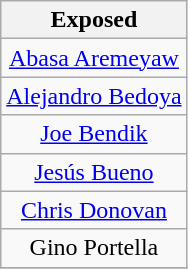<table class="wikitable" style="text-align:center">
<tr>
<th>Exposed</th>
</tr>
<tr>
<td><a href='#'>Abasa Aremeyaw</a></td>
</tr>
<tr>
<td><a href='#'>Alejandro Bedoya</a></td>
</tr>
<tr>
<td><a href='#'>Joe Bendik</a></td>
</tr>
<tr>
<td><a href='#'>Jesús Bueno</a></td>
</tr>
<tr>
<td><a href='#'>Chris Donovan</a></td>
</tr>
<tr>
<td>Gino Portella</td>
</tr>
<tr>
</tr>
</table>
